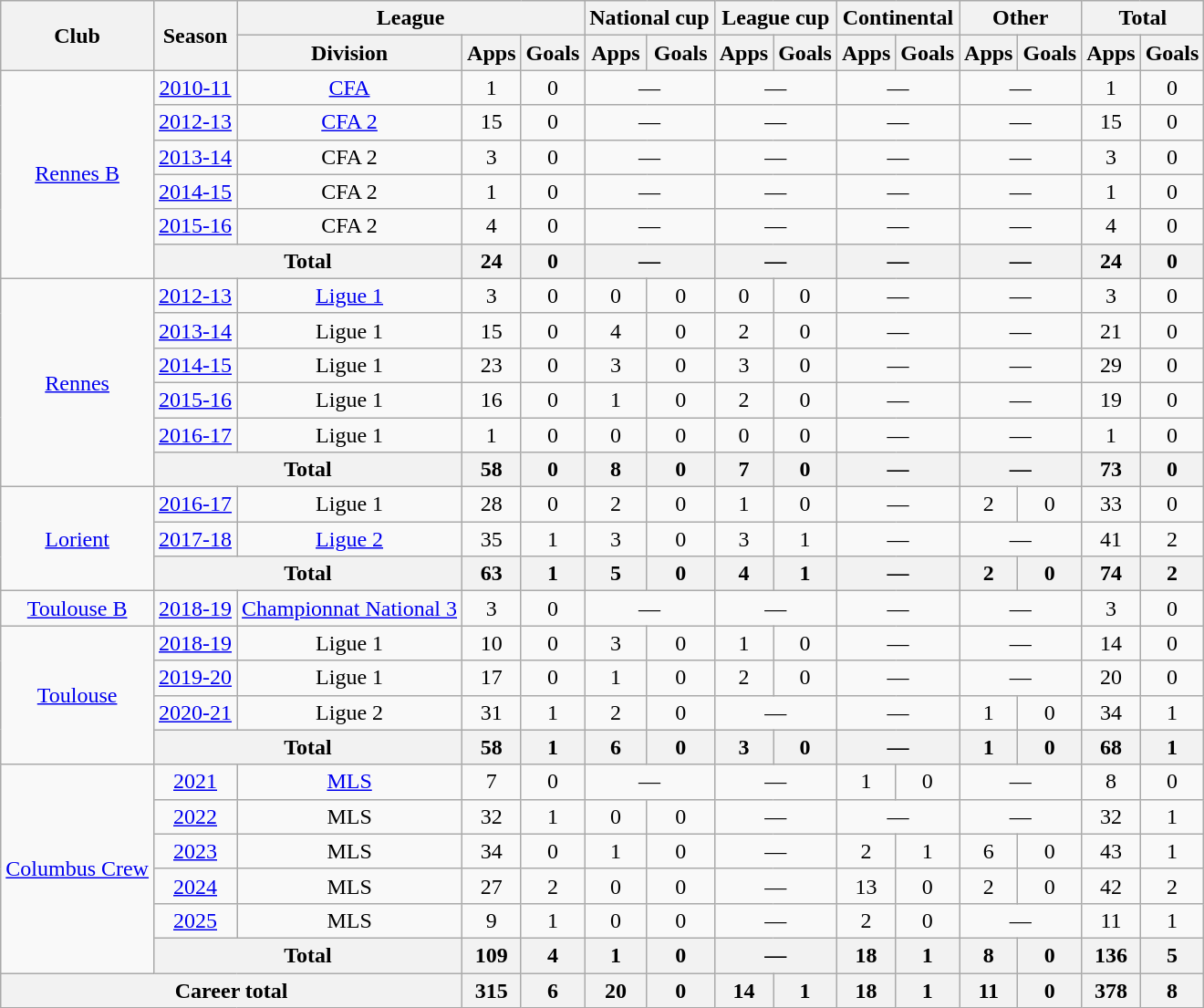<table class="wikitable" style="text-align: center">
<tr>
<th rowspan="2">Club</th>
<th rowspan="2">Season</th>
<th colspan="3">League</th>
<th colspan="2">National cup</th>
<th colspan="2">League cup</th>
<th colspan="2">Continental</th>
<th colspan="2">Other</th>
<th colspan="2">Total</th>
</tr>
<tr>
<th>Division</th>
<th>Apps</th>
<th>Goals</th>
<th>Apps</th>
<th>Goals</th>
<th>Apps</th>
<th>Goals</th>
<th>Apps</th>
<th>Goals</th>
<th>Apps</th>
<th>Goals</th>
<th>Apps</th>
<th>Goals</th>
</tr>
<tr>
<td rowspan="6"><a href='#'>Rennes B</a></td>
<td><a href='#'>2010-11</a></td>
<td><a href='#'>CFA</a></td>
<td>1</td>
<td>0</td>
<td colspan="2">—</td>
<td colspan="2">—</td>
<td colspan="2">—</td>
<td colspan="2">—</td>
<td>1</td>
<td>0</td>
</tr>
<tr>
<td><a href='#'>2012-13</a></td>
<td><a href='#'>CFA 2</a></td>
<td>15</td>
<td>0</td>
<td colspan="2">—</td>
<td colspan="2">—</td>
<td colspan="2">—</td>
<td colspan="2">—</td>
<td>15</td>
<td>0</td>
</tr>
<tr>
<td><a href='#'>2013-14</a></td>
<td>CFA 2</td>
<td>3</td>
<td>0</td>
<td colspan="2">—</td>
<td colspan="2">—</td>
<td colspan="2">—</td>
<td colspan="2">—</td>
<td>3</td>
<td>0</td>
</tr>
<tr>
<td><a href='#'>2014-15</a></td>
<td>CFA 2</td>
<td>1</td>
<td>0</td>
<td colspan="2">—</td>
<td colspan="2">—</td>
<td colspan="2">—</td>
<td colspan="2">—</td>
<td>1</td>
<td>0</td>
</tr>
<tr>
<td><a href='#'>2015-16</a></td>
<td>CFA 2</td>
<td>4</td>
<td>0</td>
<td colspan="2">—</td>
<td colspan="2">—</td>
<td colspan="2">—</td>
<td colspan="2">—</td>
<td>4</td>
<td>0</td>
</tr>
<tr>
<th colspan="2">Total</th>
<th>24</th>
<th>0</th>
<th colspan="2">—</th>
<th colspan="2">—</th>
<th colspan="2">—</th>
<th colspan="2">—</th>
<th>24</th>
<th>0</th>
</tr>
<tr>
<td rowspan="6"><a href='#'>Rennes</a></td>
<td><a href='#'>2012-13</a></td>
<td><a href='#'>Ligue 1</a></td>
<td>3</td>
<td>0</td>
<td>0</td>
<td>0</td>
<td>0</td>
<td>0</td>
<td colspan="2">—</td>
<td colspan="2">—</td>
<td>3</td>
<td>0</td>
</tr>
<tr>
<td><a href='#'>2013-14</a></td>
<td>Ligue 1</td>
<td>15</td>
<td>0</td>
<td>4</td>
<td>0</td>
<td>2</td>
<td>0</td>
<td colspan="2">—</td>
<td colspan="2">—</td>
<td>21</td>
<td>0</td>
</tr>
<tr>
<td><a href='#'>2014-15</a></td>
<td>Ligue 1</td>
<td>23</td>
<td>0</td>
<td>3</td>
<td>0</td>
<td>3</td>
<td>0</td>
<td colspan="2">—</td>
<td colspan="2">—</td>
<td>29</td>
<td>0</td>
</tr>
<tr>
<td><a href='#'>2015-16</a></td>
<td>Ligue 1</td>
<td>16</td>
<td>0</td>
<td>1</td>
<td>0</td>
<td>2</td>
<td>0</td>
<td colspan="2">—</td>
<td colspan="2">—</td>
<td>19</td>
<td>0</td>
</tr>
<tr>
<td><a href='#'>2016-17</a></td>
<td>Ligue 1</td>
<td>1</td>
<td>0</td>
<td>0</td>
<td>0</td>
<td>0</td>
<td>0</td>
<td colspan="2">—</td>
<td colspan="2">—</td>
<td>1</td>
<td>0</td>
</tr>
<tr>
<th colspan="2">Total</th>
<th>58</th>
<th>0</th>
<th>8</th>
<th>0</th>
<th>7</th>
<th>0</th>
<th colspan="2">—</th>
<th colspan="2">—</th>
<th>73</th>
<th>0</th>
</tr>
<tr>
<td rowspan="3"><a href='#'>Lorient</a></td>
<td><a href='#'>2016-17</a></td>
<td>Ligue 1</td>
<td>28</td>
<td>0</td>
<td>2</td>
<td>0</td>
<td>1</td>
<td>0</td>
<td colspan="2">—</td>
<td>2</td>
<td>0</td>
<td>33</td>
<td>0</td>
</tr>
<tr>
<td><a href='#'>2017-18</a></td>
<td><a href='#'>Ligue 2</a></td>
<td>35</td>
<td>1</td>
<td>3</td>
<td>0</td>
<td>3</td>
<td>1</td>
<td colspan="2">—</td>
<td colspan="2">—</td>
<td>41</td>
<td>2</td>
</tr>
<tr>
<th colspan="2">Total</th>
<th>63</th>
<th>1</th>
<th>5</th>
<th>0</th>
<th>4</th>
<th>1</th>
<th colspan="2">—</th>
<th>2</th>
<th>0</th>
<th>74</th>
<th>2</th>
</tr>
<tr>
<td><a href='#'>Toulouse B</a></td>
<td><a href='#'>2018-19</a></td>
<td><a href='#'>Championnat National 3</a></td>
<td>3</td>
<td>0</td>
<td colspan="2">—</td>
<td colspan="2">—</td>
<td colspan="2">—</td>
<td colspan="2">—</td>
<td>3</td>
<td>0</td>
</tr>
<tr>
<td rowspan="4"><a href='#'>Toulouse</a></td>
<td><a href='#'>2018-19</a></td>
<td>Ligue 1</td>
<td>10</td>
<td>0</td>
<td>3</td>
<td>0</td>
<td>1</td>
<td>0</td>
<td colspan="2">—</td>
<td colspan="2">—</td>
<td>14</td>
<td>0</td>
</tr>
<tr>
<td><a href='#'>2019-20</a></td>
<td>Ligue 1</td>
<td>17</td>
<td>0</td>
<td>1</td>
<td>0</td>
<td>2</td>
<td>0</td>
<td colspan="2">—</td>
<td colspan="2">—</td>
<td>20</td>
<td>0</td>
</tr>
<tr>
<td><a href='#'>2020-21</a></td>
<td>Ligue 2</td>
<td>31</td>
<td>1</td>
<td>2</td>
<td>0</td>
<td colspan="2">—</td>
<td colspan="2">—</td>
<td>1</td>
<td>0</td>
<td>34</td>
<td>1</td>
</tr>
<tr>
<th colspan="2">Total</th>
<th>58</th>
<th>1</th>
<th>6</th>
<th>0</th>
<th>3</th>
<th>0</th>
<th colspan="2">—</th>
<th>1</th>
<th>0</th>
<th>68</th>
<th>1</th>
</tr>
<tr>
<td rowspan="6"><a href='#'>Columbus Crew</a></td>
<td><a href='#'>2021</a></td>
<td><a href='#'>MLS</a></td>
<td>7</td>
<td>0</td>
<td colspan="2">—</td>
<td colspan="2">—</td>
<td>1</td>
<td>0</td>
<td colspan="2">—</td>
<td>8</td>
<td>0</td>
</tr>
<tr>
<td><a href='#'>2022</a></td>
<td>MLS</td>
<td>32</td>
<td>1</td>
<td>0</td>
<td>0</td>
<td colspan="2">—</td>
<td colspan="2">—</td>
<td colspan="2">—</td>
<td>32</td>
<td>1</td>
</tr>
<tr>
<td><a href='#'>2023</a></td>
<td>MLS</td>
<td>34</td>
<td>0</td>
<td>1</td>
<td>0</td>
<td colspan="2">—</td>
<td>2</td>
<td>1</td>
<td>6</td>
<td>0</td>
<td>43</td>
<td>1</td>
</tr>
<tr>
<td><a href='#'>2024</a></td>
<td>MLS</td>
<td>27</td>
<td>2</td>
<td>0</td>
<td>0</td>
<td colspan="2">—</td>
<td>13</td>
<td>0</td>
<td>2</td>
<td>0</td>
<td>42</td>
<td>2</td>
</tr>
<tr>
<td><a href='#'>2025</a></td>
<td>MLS</td>
<td>9</td>
<td>1</td>
<td>0</td>
<td>0</td>
<td colspan="2">—</td>
<td>2</td>
<td>0</td>
<td colspan="2">—</td>
<td>11</td>
<td>1</td>
</tr>
<tr>
<th colspan="2">Total</th>
<th>109</th>
<th>4</th>
<th>1</th>
<th>0</th>
<th colspan="2">—</th>
<th>18</th>
<th>1</th>
<th>8</th>
<th>0</th>
<th>136</th>
<th>5</th>
</tr>
<tr>
<th colspan="3">Career total</th>
<th>315</th>
<th>6</th>
<th>20</th>
<th>0</th>
<th>14</th>
<th>1</th>
<th>18</th>
<th>1</th>
<th>11</th>
<th>0</th>
<th>378</th>
<th>8</th>
</tr>
</table>
